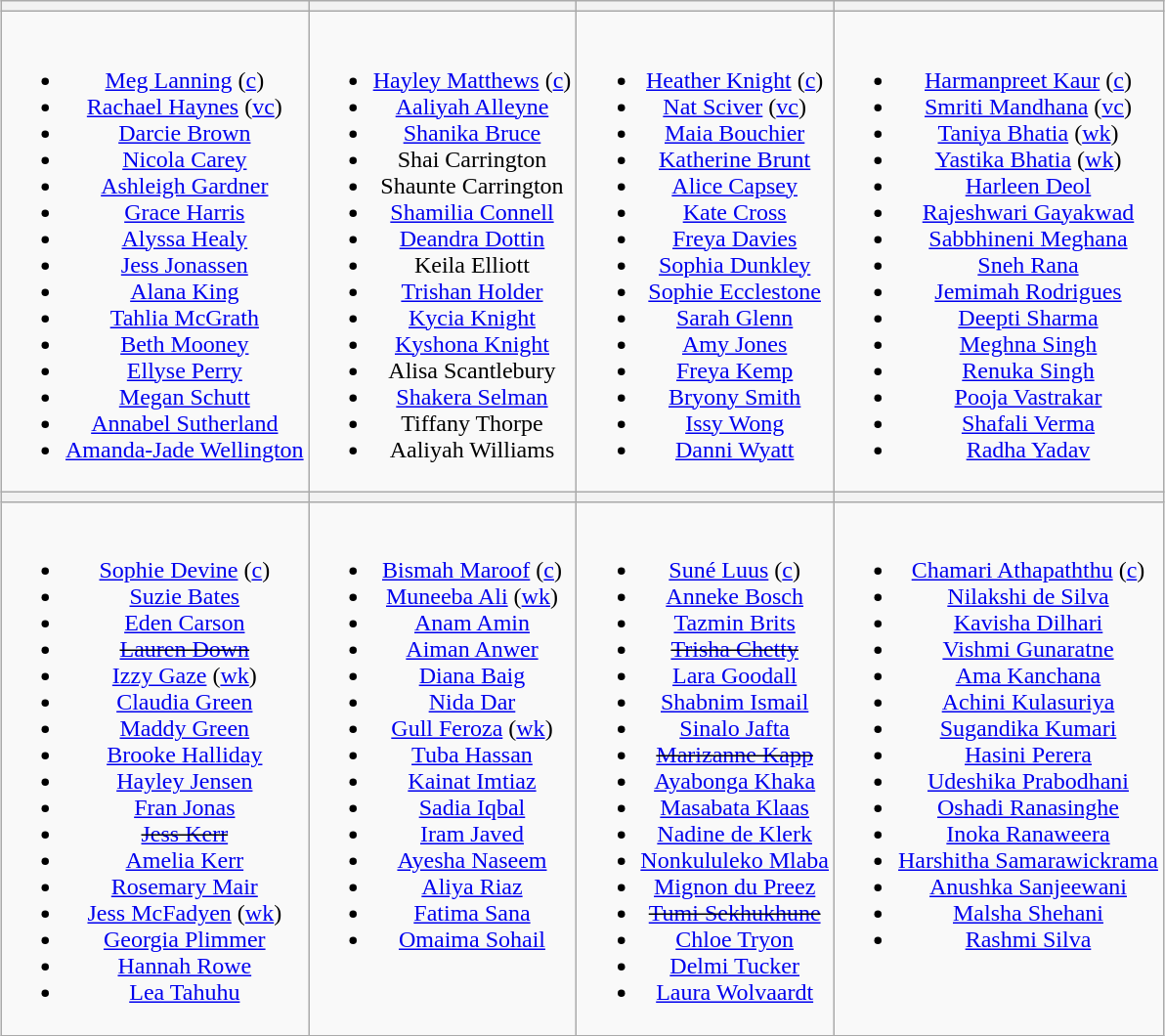<table class="wikitable" style="text-align:center; margin:auto">
<tr>
<th></th>
<th></th>
<th></th>
<th></th>
</tr>
<tr>
<td valign=top><br><ul><li><a href='#'>Meg Lanning</a> (<a href='#'>c</a>)</li><li><a href='#'>Rachael Haynes</a> (<a href='#'>vc</a>)</li><li><a href='#'>Darcie Brown</a></li><li><a href='#'>Nicola Carey</a></li><li><a href='#'>Ashleigh Gardner</a></li><li><a href='#'>Grace Harris</a></li><li><a href='#'>Alyssa Healy</a></li><li><a href='#'>Jess Jonassen</a></li><li><a href='#'>Alana King</a></li><li><a href='#'>Tahlia McGrath</a></li><li><a href='#'>Beth Mooney</a></li><li><a href='#'>Ellyse Perry</a></li><li><a href='#'>Megan Schutt</a></li><li><a href='#'>Annabel Sutherland</a></li><li><a href='#'>Amanda-Jade Wellington</a></li></ul></td>
<td valign=top><br><ul><li><a href='#'>Hayley Matthews</a> (<a href='#'>c</a>)</li><li><a href='#'>Aaliyah Alleyne</a></li><li><a href='#'>Shanika Bruce</a></li><li>Shai Carrington</li><li>Shaunte Carrington</li><li><a href='#'>Shamilia Connell</a></li><li><a href='#'>Deandra Dottin</a></li><li>Keila Elliott</li><li><a href='#'>Trishan Holder</a></li><li><a href='#'>Kycia Knight</a></li><li><a href='#'>Kyshona Knight</a></li><li>Alisa Scantlebury</li><li><a href='#'>Shakera Selman</a></li><li>Tiffany Thorpe</li><li>Aaliyah Williams</li></ul></td>
<td valign=top><br><ul><li><a href='#'>Heather Knight</a> (<a href='#'>c</a>)</li><li><a href='#'>Nat Sciver</a> (<a href='#'>vc</a>)</li><li><a href='#'>Maia Bouchier</a></li><li><a href='#'>Katherine Brunt</a></li><li><a href='#'>Alice Capsey</a></li><li><a href='#'>Kate Cross</a></li><li><a href='#'>Freya Davies</a></li><li><a href='#'>Sophia Dunkley</a></li><li><a href='#'>Sophie Ecclestone</a></li><li><a href='#'>Sarah Glenn</a></li><li><a href='#'>Amy Jones</a></li><li><a href='#'>Freya Kemp</a></li><li><a href='#'>Bryony Smith</a></li><li><a href='#'>Issy Wong</a></li><li><a href='#'>Danni Wyatt</a></li></ul></td>
<td valign=top><br><ul><li><a href='#'>Harmanpreet Kaur</a> (<a href='#'>c</a>)</li><li><a href='#'>Smriti Mandhana</a> (<a href='#'>vc</a>)</li><li><a href='#'>Taniya Bhatia</a> (<a href='#'>wk</a>)</li><li><a href='#'>Yastika Bhatia</a> (<a href='#'>wk</a>)</li><li><a href='#'>Harleen Deol</a></li><li><a href='#'>Rajeshwari Gayakwad</a></li><li><a href='#'>Sabbhineni Meghana</a></li><li><a href='#'>Sneh Rana</a></li><li><a href='#'>Jemimah Rodrigues</a></li><li><a href='#'>Deepti Sharma</a></li><li><a href='#'>Meghna Singh</a></li><li><a href='#'>Renuka Singh</a></li><li><a href='#'>Pooja Vastrakar</a></li><li><a href='#'>Shafali Verma</a></li><li><a href='#'>Radha Yadav</a></li></ul></td>
</tr>
<tr>
<th></th>
<th></th>
<th></th>
<th></th>
</tr>
<tr>
<td valign=top><br><ul><li><a href='#'>Sophie Devine</a> (<a href='#'>c</a>)</li><li><a href='#'>Suzie Bates</a></li><li><a href='#'>Eden Carson</a></li><li><s><a href='#'>Lauren Down</a></s></li><li><a href='#'>Izzy Gaze</a> (<a href='#'>wk</a>)</li><li><a href='#'>Claudia Green</a></li><li><a href='#'>Maddy Green</a></li><li><a href='#'>Brooke Halliday</a></li><li><a href='#'>Hayley Jensen</a></li><li><a href='#'>Fran Jonas</a></li><li><s><a href='#'>Jess Kerr</a></s></li><li><a href='#'>Amelia Kerr</a></li><li><a href='#'>Rosemary Mair</a></li><li><a href='#'>Jess McFadyen</a> (<a href='#'>wk</a>)</li><li><a href='#'>Georgia Plimmer</a></li><li><a href='#'>Hannah Rowe</a></li><li><a href='#'>Lea Tahuhu</a></li></ul></td>
<td valign=top><br><ul><li><a href='#'>Bismah Maroof</a> (<a href='#'>c</a>)</li><li><a href='#'>Muneeba Ali</a> (<a href='#'>wk</a>)</li><li><a href='#'>Anam Amin</a></li><li><a href='#'>Aiman Anwer</a></li><li><a href='#'>Diana Baig</a></li><li><a href='#'>Nida Dar</a></li><li><a href='#'>Gull Feroza</a> (<a href='#'>wk</a>)</li><li><a href='#'>Tuba Hassan</a></li><li><a href='#'>Kainat Imtiaz</a></li><li><a href='#'>Sadia Iqbal</a></li><li><a href='#'>Iram Javed</a></li><li><a href='#'>Ayesha Naseem</a></li><li><a href='#'>Aliya Riaz</a></li><li><a href='#'>Fatima Sana</a></li><li><a href='#'>Omaima Sohail</a></li></ul></td>
<td valign=top><br><ul><li><a href='#'>Suné Luus</a> (<a href='#'>c</a>)</li><li><a href='#'>Anneke Bosch</a></li><li><a href='#'>Tazmin Brits</a></li><li><s><a href='#'>Trisha Chetty</a></s></li><li><a href='#'>Lara Goodall</a></li><li><a href='#'>Shabnim Ismail</a></li><li><a href='#'>Sinalo Jafta</a></li><li><s><a href='#'>Marizanne Kapp</a></s></li><li><a href='#'>Ayabonga Khaka</a></li><li><a href='#'>Masabata Klaas</a></li><li><a href='#'>Nadine de Klerk</a></li><li><a href='#'>Nonkululeko Mlaba</a></li><li><a href='#'>Mignon du Preez</a></li><li><s><a href='#'>Tumi Sekhukhune</a></s></li><li><a href='#'>Chloe Tryon</a></li><li><a href='#'>Delmi Tucker</a></li><li><a href='#'>Laura Wolvaardt</a></li></ul></td>
<td valign=top><br><ul><li><a href='#'>Chamari Athapaththu</a> (<a href='#'>c</a>)</li><li><a href='#'>Nilakshi de Silva</a></li><li><a href='#'>Kavisha Dilhari</a></li><li><a href='#'>Vishmi Gunaratne</a></li><li><a href='#'>Ama Kanchana</a></li><li><a href='#'>Achini Kulasuriya</a></li><li><a href='#'>Sugandika Kumari</a></li><li><a href='#'>Hasini Perera</a></li><li><a href='#'>Udeshika Prabodhani</a></li><li><a href='#'>Oshadi Ranasinghe</a></li><li><a href='#'>Inoka Ranaweera</a></li><li><a href='#'>Harshitha Samarawickrama</a></li><li><a href='#'>Anushka Sanjeewani</a></li><li><a href='#'>Malsha Shehani</a></li><li><a href='#'>Rashmi Silva</a></li></ul></td>
</tr>
</table>
